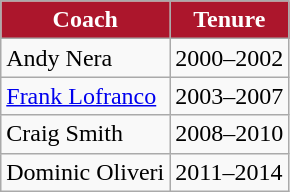<table class="wikitable" style="text-align:left">
<tr>
<th style="background:#AC162C; color:white;" scope="col">Coach</th>
<th style="background:#AC162C; color:white;" scope="col">Tenure</th>
</tr>
<tr>
<td>Andy Nera</td>
<td>2000–2002</td>
</tr>
<tr>
<td><a href='#'>Frank Lofranco</a></td>
<td>2003–2007</td>
</tr>
<tr>
<td>Craig Smith</td>
<td>2008–2010</td>
</tr>
<tr>
<td>Dominic Oliveri</td>
<td>2011–2014</td>
</tr>
</table>
